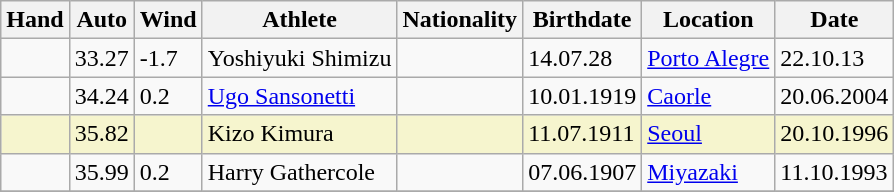<table class="wikitable">
<tr>
<th>Hand</th>
<th>Auto</th>
<th>Wind</th>
<th>Athlete</th>
<th>Nationality</th>
<th>Birthdate</th>
<th>Location</th>
<th>Date</th>
</tr>
<tr>
<td></td>
<td>33.27</td>
<td>-1.7</td>
<td>Yoshiyuki Shimizu</td>
<td></td>
<td>14.07.28</td>
<td><a href='#'>Porto Alegre</a></td>
<td>22.10.13</td>
</tr>
<tr>
<td></td>
<td>34.24</td>
<td>0.2</td>
<td><a href='#'>Ugo Sansonetti</a></td>
<td></td>
<td>10.01.1919</td>
<td><a href='#'>Caorle</a></td>
<td>20.06.2004</td>
</tr>
<tr bgcolor=#f6F5CE>
<td></td>
<td>35.82</td>
<td></td>
<td>Kizo Kimura</td>
<td></td>
<td>11.07.1911</td>
<td><a href='#'>Seoul</a></td>
<td>20.10.1996</td>
</tr>
<tr>
<td></td>
<td>35.99</td>
<td>0.2</td>
<td>Harry Gathercole</td>
<td></td>
<td>07.06.1907</td>
<td><a href='#'>Miyazaki</a></td>
<td>11.10.1993</td>
</tr>
<tr>
</tr>
</table>
